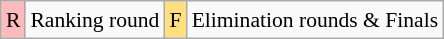<table class="wikitable" style="margin:0.5em auto; font-size:90%; line-height:1.25em;">
<tr>
<td bgcolor="#FFBBBB" align=center>R</td>
<td>Ranking round</td>
<td bgcolor="#FFDF80" align=center>F</td>
<td>Elimination rounds & Finals</td>
</tr>
</table>
